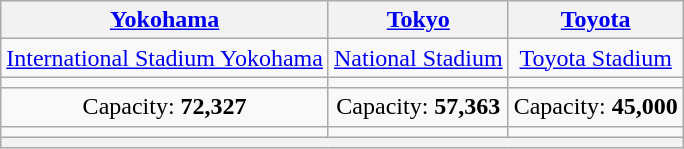<table class="wikitable" style="text-align:center">
<tr>
<th><a href='#'>Yokohama</a></th>
<th><a href='#'>Tokyo</a></th>
<th><a href='#'>Toyota</a></th>
</tr>
<tr>
<td><a href='#'>International Stadium Yokohama</a></td>
<td><a href='#'>National Stadium</a></td>
<td><a href='#'>Toyota Stadium</a></td>
</tr>
<tr>
<td><small></small></td>
<td><small></small></td>
<td><small></small></td>
</tr>
<tr>
<td>Capacity: <strong>72,327</strong></td>
<td>Capacity: <strong>57,363</strong></td>
<td>Capacity: <strong>45,000</strong></td>
</tr>
<tr>
<td></td>
<td></td>
<td></td>
</tr>
<tr>
<th colspan="5"></th>
</tr>
</table>
